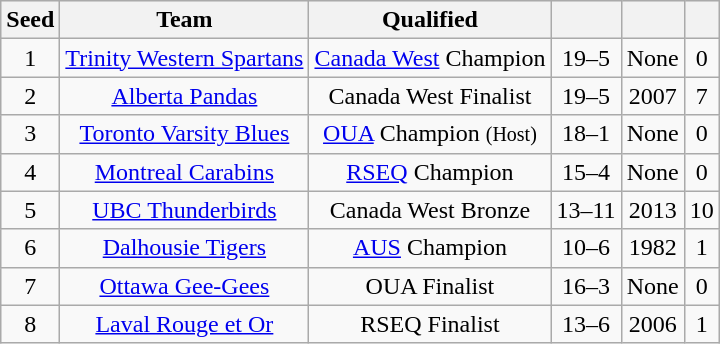<table class="wikitable sortable" style="text-align: center;">
<tr bgcolor="#efefef" align=center>
<th align=left>Seed</th>
<th align=left>Team</th>
<th align=left>Qualified</th>
<th align=left></th>
<th align=left></th>
<th align=left></th>
</tr>
<tr align=center>
<td>1</td>
<td><a href='#'>Trinity Western Spartans</a></td>
<td><a href='#'>Canada West</a> Champion</td>
<td>19–5</td>
<td>None</td>
<td>0</td>
</tr>
<tr align=center>
<td>2</td>
<td><a href='#'>Alberta Pandas</a></td>
<td>Canada West Finalist</td>
<td>19–5</td>
<td>2007</td>
<td>7</td>
</tr>
<tr align=center>
<td>3</td>
<td><a href='#'>Toronto Varsity Blues</a></td>
<td><a href='#'>OUA</a> Champion <small>(Host)</small></td>
<td>18–1</td>
<td>None</td>
<td>0</td>
</tr>
<tr align=center>
<td>4</td>
<td><a href='#'>Montreal Carabins</a></td>
<td><a href='#'>RSEQ</a> Champion</td>
<td>15–4</td>
<td>None</td>
<td>0</td>
</tr>
<tr align=center>
<td>5</td>
<td><a href='#'>UBC Thunderbirds</a></td>
<td>Canada West Bronze</td>
<td>13–11</td>
<td>2013</td>
<td>10</td>
</tr>
<tr align=center>
<td>6</td>
<td><a href='#'>Dalhousie Tigers</a></td>
<td><a href='#'>AUS</a> Champion</td>
<td>10–6</td>
<td>1982</td>
<td>1</td>
</tr>
<tr align=center>
<td>7</td>
<td><a href='#'>Ottawa Gee-Gees</a></td>
<td>OUA Finalist</td>
<td>16–3</td>
<td>None</td>
<td>0</td>
</tr>
<tr align=center>
<td>8</td>
<td><a href='#'>Laval Rouge et Or</a></td>
<td>RSEQ Finalist</td>
<td>13–6</td>
<td>2006</td>
<td>1</td>
</tr>
</table>
